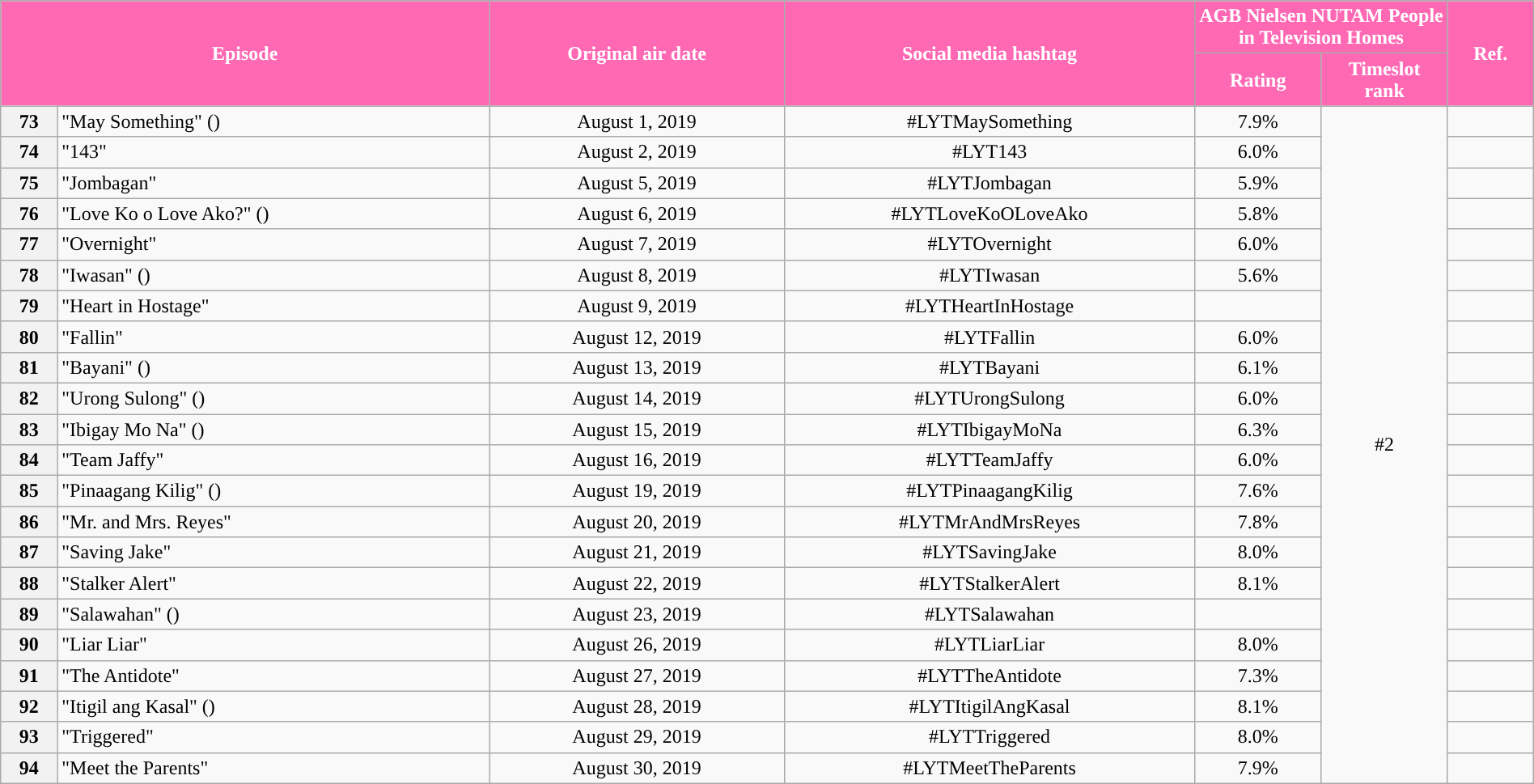<table class="wikitable" style="text-align:center; font-size:100%; line-height:18px;" width="100%">
<tr>
<th style="background-color:#FF69B4; color:#ffffff;" colspan="2" rowspan="2">Episode</th>
<th style="background-color:#FF69B4; color:white" rowspan="2">Original air date</th>
<th style="background-color:#FF69B4; color:white" rowspan="2">Social media hashtag</th>
<th style="background-color:#FF69B4; color:#ffffff;" colspan="2">AGB Nielsen NUTAM People in Television Homes</th>
<th style="background-color:#FF69B4; color:#ffffff;" rowspan="2">Ref.</th>
</tr>
<tr>
<th style="background-color:#FF69B4; width:75px; color:#ffffff;">Rating</th>
<th style="background-color:#FF69B4; width:75px; color:#ffffff;">Timeslot<br>rank</th>
</tr>
<tr>
<th>73</th>
<td style="text-align: left;">"May Something" ()</td>
<td>August 1, 2019</td>
<td>#LYTMaySomething</td>
<td>7.9%</td>
<td rowspan="22">#2</td>
<td></td>
</tr>
<tr>
<th>74</th>
<td style="text-align: left;">"143"</td>
<td>August 2, 2019</td>
<td>#LYT143</td>
<td>6.0%</td>
<td></td>
</tr>
<tr>
<th>75</th>
<td style="text-align: left;">"Jombagan"</td>
<td>August 5, 2019</td>
<td>#LYTJombagan</td>
<td>5.9%</td>
<td></td>
</tr>
<tr>
<th>76</th>
<td style="text-align: left;">"Love Ko o Love Ako?" ()</td>
<td>August 6, 2019</td>
<td>#LYTLoveKoOLoveAko</td>
<td>5.8%</td>
<td></td>
</tr>
<tr>
<th>77</th>
<td style="text-align: left;">"Overnight"</td>
<td>August 7, 2019</td>
<td>#LYTOvernight</td>
<td>6.0%</td>
<td></td>
</tr>
<tr>
<th>78</th>
<td style="text-align: left;">"Iwasan" ()</td>
<td>August 8, 2019</td>
<td>#LYTIwasan</td>
<td>5.6%</td>
<td></td>
</tr>
<tr>
<th>79</th>
<td style="text-align: left;">"Heart in Hostage"</td>
<td>August 9, 2019</td>
<td>#LYTHeartInHostage</td>
<td></td>
<td></td>
</tr>
<tr>
<th>80</th>
<td style="text-align: left;">"Fallin"</td>
<td>August 12, 2019</td>
<td>#LYTFallin</td>
<td>6.0%</td>
<td></td>
</tr>
<tr>
<th>81</th>
<td style="text-align: left;">"Bayani" ()</td>
<td>August 13, 2019</td>
<td>#LYTBayani</td>
<td>6.1%</td>
<td></td>
</tr>
<tr>
<th>82</th>
<td style="text-align: left;">"Urong Sulong" ()</td>
<td>August 14, 2019</td>
<td>#LYTUrongSulong</td>
<td>6.0%</td>
<td></td>
</tr>
<tr>
<th>83</th>
<td style="text-align: left;">"Ibigay Mo Na" ()</td>
<td>August 15, 2019</td>
<td>#LYTIbigayMoNa</td>
<td>6.3%</td>
<td></td>
</tr>
<tr>
<th>84</th>
<td style="text-align: left;">"Team Jaffy"</td>
<td>August 16, 2019</td>
<td>#LYTTeamJaffy</td>
<td>6.0%</td>
<td></td>
</tr>
<tr>
<th>85</th>
<td style="text-align: left;">"Pinaagang Kilig" ()</td>
<td>August 19, 2019</td>
<td>#LYTPinaagangKilig</td>
<td>7.6%</td>
<td></td>
</tr>
<tr>
<th>86</th>
<td style="text-align: left;">"Mr. and Mrs. Reyes"</td>
<td>August 20, 2019</td>
<td>#LYTMrAndMrsReyes</td>
<td>7.8%</td>
<td></td>
</tr>
<tr>
<th>87</th>
<td style="text-align: left;">"Saving Jake"</td>
<td>August 21, 2019</td>
<td>#LYTSavingJake</td>
<td>8.0%</td>
<td></td>
</tr>
<tr>
<th>88</th>
<td style="text-align: left;">"Stalker Alert"</td>
<td>August 22, 2019</td>
<td>#LYTStalkerAlert</td>
<td>8.1%</td>
<td></td>
</tr>
<tr>
<th>89</th>
<td style="text-align: left;">"Salawahan" ()</td>
<td>August 23, 2019</td>
<td>#LYTSalawahan</td>
<td></td>
<td></td>
</tr>
<tr>
<th>90</th>
<td style="text-align: left;">"Liar Liar"</td>
<td>August 26, 2019</td>
<td>#LYTLiarLiar</td>
<td>8.0%</td>
<td></td>
</tr>
<tr>
<th>91</th>
<td style="text-align: left;">"The Antidote"</td>
<td>August 27, 2019</td>
<td>#LYTTheAntidote</td>
<td>7.3%</td>
<td></td>
</tr>
<tr>
<th>92</th>
<td style="text-align: left;">"Itigil ang Kasal" ()</td>
<td>August 28, 2019</td>
<td>#LYTItigilAngKasal</td>
<td>8.1%</td>
<td></td>
</tr>
<tr>
<th>93</th>
<td style="text-align: left;">"Triggered"</td>
<td>August 29, 2019</td>
<td>#LYTTriggered</td>
<td>8.0%</td>
<td></td>
</tr>
<tr>
<th>94</th>
<td style="text-align: left;">"Meet the Parents"</td>
<td>August 30, 2019</td>
<td>#LYTMeetTheParents</td>
<td>7.9%</td>
<td></td>
</tr>
</table>
